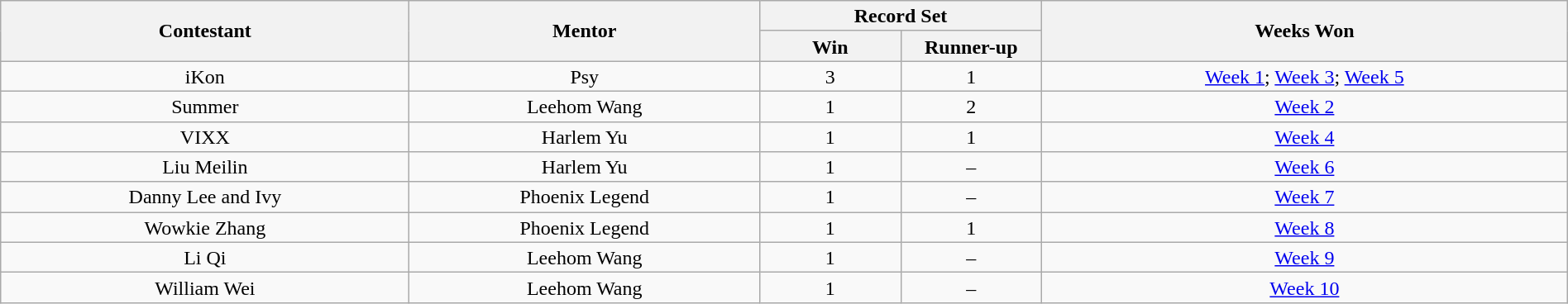<table class="wikitable" style="text-align:center; line-height:17px; font-size:100%; width:100%;">
<tr>
<th scope="col" rowspan=2>Contestant</th>
<th scope="col" rowspan=2>Mentor</th>
<th scope="col" colspan=2>Record Set</th>
<th scope="col" rowspan=2>Weeks Won</th>
</tr>
<tr>
<th scope="col" width="09%">Win</th>
<th scope="col" width="09%">Runner-up</th>
</tr>
<tr>
<td>iKon</td>
<td>Psy</td>
<td>3</td>
<td>1</td>
<td><a href='#'>Week 1</a>; <a href='#'>Week 3</a>; <a href='#'>Week 5</a></td>
</tr>
<tr>
<td>Summer</td>
<td>Leehom Wang</td>
<td>1</td>
<td>2</td>
<td><a href='#'>Week 2</a></td>
</tr>
<tr>
<td>VIXX</td>
<td>Harlem Yu</td>
<td>1</td>
<td>1</td>
<td><a href='#'>Week 4</a></td>
</tr>
<tr>
<td>Liu Meilin</td>
<td>Harlem Yu</td>
<td>1</td>
<td>–</td>
<td><a href='#'>Week 6</a></td>
</tr>
<tr>
<td>Danny Lee and Ivy</td>
<td>Phoenix Legend</td>
<td>1</td>
<td>–</td>
<td><a href='#'>Week 7</a></td>
</tr>
<tr>
<td>Wowkie Zhang</td>
<td>Phoenix Legend</td>
<td>1</td>
<td>1</td>
<td><a href='#'>Week 8</a></td>
</tr>
<tr>
<td>Li Qi</td>
<td>Leehom Wang</td>
<td>1</td>
<td>–</td>
<td><a href='#'>Week 9</a></td>
</tr>
<tr>
<td>William Wei</td>
<td>Leehom Wang</td>
<td>1</td>
<td>–</td>
<td><a href='#'>Week 10</a></td>
</tr>
</table>
